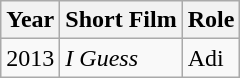<table class="wikitable sortable">
<tr>
<th>Year</th>
<th>Short Film</th>
<th>Role</th>
</tr>
<tr>
<td>2013</td>
<td><em>I Guess</em></td>
<td>Adi</td>
</tr>
</table>
